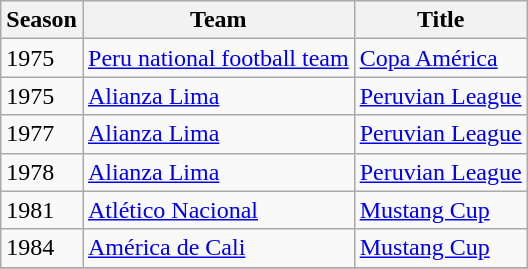<table class="wikitable">
<tr>
<th>Season</th>
<th>Team</th>
<th>Title</th>
</tr>
<tr>
<td>1975</td>
<td><a href='#'>Peru national football team</a></td>
<td><a href='#'>Copa América</a></td>
</tr>
<tr>
<td>1975</td>
<td><a href='#'>Alianza Lima</a></td>
<td><a href='#'>Peruvian League</a></td>
</tr>
<tr>
<td>1977</td>
<td><a href='#'>Alianza Lima</a></td>
<td><a href='#'>Peruvian League</a></td>
</tr>
<tr>
<td>1978</td>
<td><a href='#'>Alianza Lima</a></td>
<td><a href='#'>Peruvian League</a></td>
</tr>
<tr>
<td>1981</td>
<td><a href='#'>Atlético Nacional</a></td>
<td><a href='#'>Mustang Cup</a></td>
</tr>
<tr>
<td>1984</td>
<td><a href='#'>América de Cali</a></td>
<td><a href='#'>Mustang Cup</a></td>
</tr>
<tr>
</tr>
</table>
